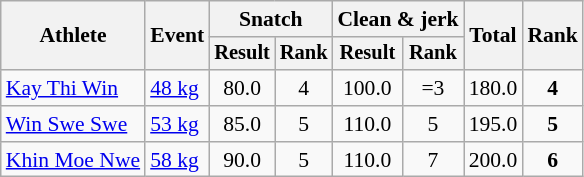<table class="wikitable" style="font-size:90%">
<tr>
<th rowspan="2">Athlete</th>
<th rowspan="2">Event</th>
<th colspan="2">Snatch</th>
<th colspan="2">Clean & jerk</th>
<th rowspan="2">Total</th>
<th rowspan="2">Rank</th>
</tr>
<tr style="font-size:95%">
<th>Result</th>
<th>Rank</th>
<th>Result</th>
<th>Rank</th>
</tr>
<tr align=center>
<td align=left><a href='#'>Kay Thi Win</a></td>
<td style="text-align:left;"><a href='#'>48 kg</a></td>
<td>80.0</td>
<td>4</td>
<td>100.0</td>
<td>=3</td>
<td>180.0</td>
<td><strong>4</strong></td>
</tr>
<tr align=center>
<td align=left><a href='#'>Win Swe Swe</a></td>
<td style="text-align:left;"><a href='#'>53 kg</a></td>
<td>85.0</td>
<td>5</td>
<td>110.0</td>
<td>5</td>
<td>195.0</td>
<td><strong>5</strong></td>
</tr>
<tr align=center>
<td align=left><a href='#'>Khin Moe Nwe</a></td>
<td style="text-align:left;"><a href='#'>58 kg</a></td>
<td>90.0</td>
<td>5</td>
<td>110.0</td>
<td>7</td>
<td>200.0</td>
<td><strong>6</strong></td>
</tr>
</table>
